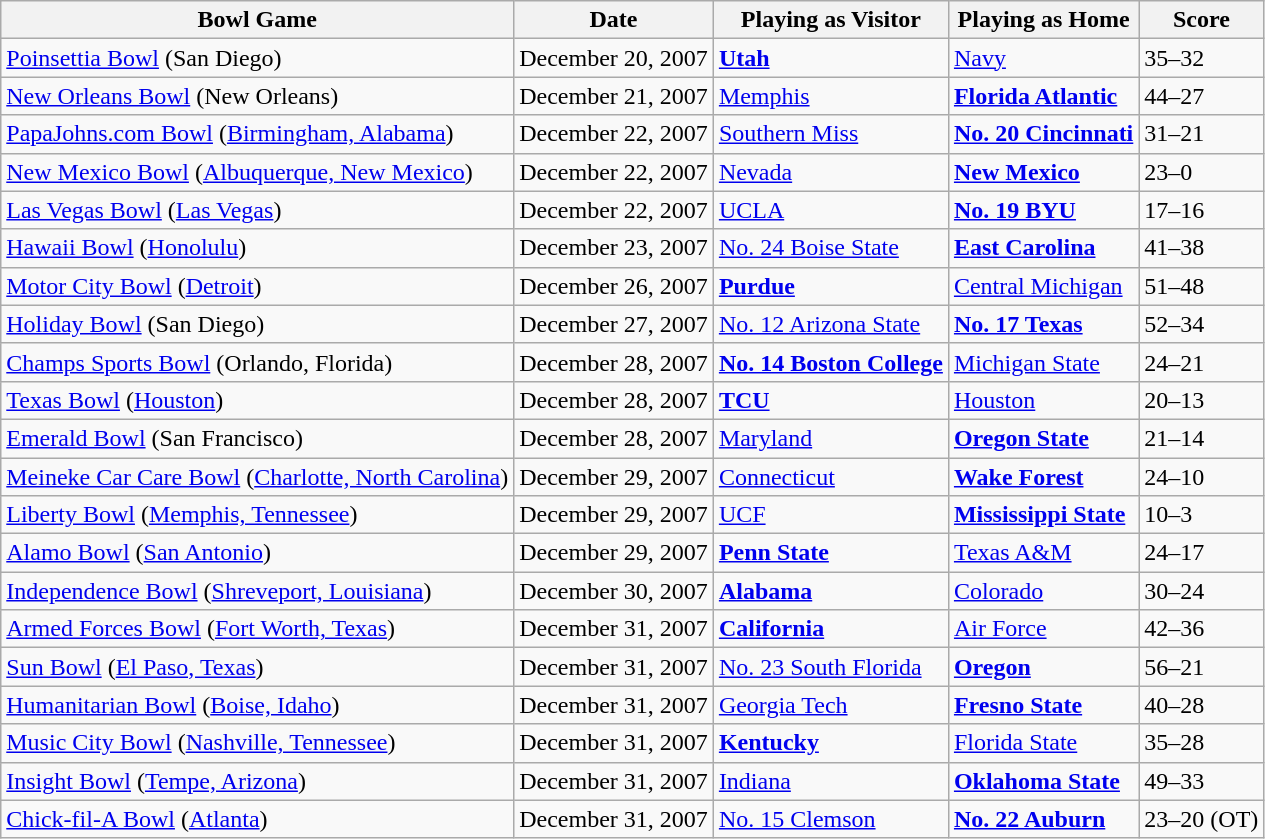<table class="wikitable">
<tr>
<th>Bowl Game</th>
<th>Date</th>
<th>Playing as Visitor</th>
<th>Playing as Home</th>
<th>Score</th>
</tr>
<tr>
<td><a href='#'>Poinsettia Bowl</a> (San Diego)</td>
<td>December 20, 2007</td>
<td><strong><a href='#'>Utah</a></strong></td>
<td><a href='#'>Navy</a></td>
<td>35–32</td>
</tr>
<tr>
<td><a href='#'>New Orleans Bowl</a> (New Orleans)</td>
<td>December 21, 2007</td>
<td><a href='#'>Memphis</a></td>
<td><strong><a href='#'>Florida Atlantic</a></strong></td>
<td>44–27</td>
</tr>
<tr>
<td><a href='#'>PapaJohns.com Bowl</a> (<a href='#'>Birmingham, Alabama</a>)</td>
<td>December 22, 2007</td>
<td><a href='#'>Southern Miss</a></td>
<td><strong><a href='#'>No. 20 Cincinnati</a></strong></td>
<td>31–21</td>
</tr>
<tr>
<td><a href='#'>New Mexico Bowl</a> (<a href='#'>Albuquerque, New Mexico</a>)</td>
<td>December 22, 2007</td>
<td><a href='#'>Nevada</a></td>
<td><strong><a href='#'>New Mexico</a></strong></td>
<td>23–0</td>
</tr>
<tr>
<td><a href='#'>Las Vegas Bowl</a> (<a href='#'>Las Vegas</a>)</td>
<td>December 22, 2007</td>
<td><a href='#'>UCLA</a></td>
<td><strong><a href='#'>No. 19 BYU</a></strong></td>
<td>17–16</td>
</tr>
<tr>
<td><a href='#'>Hawaii Bowl</a> (<a href='#'>Honolulu</a>)</td>
<td>December 23, 2007</td>
<td><a href='#'>No. 24 Boise State</a></td>
<td><strong><a href='#'>East Carolina</a></strong></td>
<td>41–38</td>
</tr>
<tr>
<td><a href='#'>Motor City Bowl</a> (<a href='#'>Detroit</a>)</td>
<td>December 26, 2007</td>
<td><strong><a href='#'>Purdue</a> </strong></td>
<td><a href='#'>Central Michigan</a></td>
<td>51–48</td>
</tr>
<tr>
<td><a href='#'>Holiday Bowl</a> (San Diego)</td>
<td>December 27, 2007</td>
<td><a href='#'>No. 12 Arizona State</a></td>
<td><strong><a href='#'>No. 17 Texas</a></strong></td>
<td>52–34</td>
</tr>
<tr>
<td><a href='#'>Champs Sports Bowl</a> (Orlando, Florida)</td>
<td>December 28, 2007</td>
<td><strong><a href='#'>No. 14 Boston College</a></strong></td>
<td><a href='#'>Michigan State</a></td>
<td>24–21</td>
</tr>
<tr>
<td><a href='#'>Texas Bowl</a> (<a href='#'>Houston</a>)</td>
<td>December 28, 2007</td>
<td><strong><a href='#'>TCU</a></strong></td>
<td><a href='#'>Houston</a></td>
<td>20–13</td>
</tr>
<tr>
<td><a href='#'>Emerald Bowl</a> (San Francisco)</td>
<td>December 28, 2007</td>
<td><a href='#'>Maryland</a></td>
<td><strong><a href='#'>Oregon State</a></strong></td>
<td>21–14</td>
</tr>
<tr>
<td><a href='#'>Meineke Car Care Bowl</a> (<a href='#'>Charlotte, North Carolina</a>)</td>
<td>December 29, 2007</td>
<td><a href='#'>Connecticut</a></td>
<td><strong><a href='#'>Wake Forest</a></strong></td>
<td>24–10</td>
</tr>
<tr>
<td><a href='#'>Liberty Bowl</a> (<a href='#'>Memphis, Tennessee</a>)</td>
<td>December 29, 2007</td>
<td><a href='#'>UCF</a></td>
<td><strong><a href='#'>Mississippi State</a></strong></td>
<td>10–3</td>
</tr>
<tr>
<td><a href='#'>Alamo Bowl</a> (<a href='#'>San Antonio</a>)</td>
<td>December 29, 2007</td>
<td><strong><a href='#'>Penn State</a></strong></td>
<td><a href='#'>Texas A&M</a></td>
<td>24–17</td>
</tr>
<tr>
<td><a href='#'>Independence Bowl</a> (<a href='#'>Shreveport, Louisiana</a>)</td>
<td>December 30, 2007</td>
<td><strong><a href='#'>Alabama</a></strong></td>
<td><a href='#'>Colorado</a></td>
<td>30–24</td>
</tr>
<tr>
<td><a href='#'>Armed Forces Bowl</a> (<a href='#'>Fort Worth, Texas</a>)</td>
<td>December 31, 2007</td>
<td><strong><a href='#'>California</a></strong></td>
<td><a href='#'>Air Force</a></td>
<td>42–36</td>
</tr>
<tr>
<td><a href='#'>Sun Bowl</a> (<a href='#'>El Paso, Texas</a>)</td>
<td>December 31, 2007</td>
<td><a href='#'>No. 23 South Florida</a></td>
<td><strong><a href='#'>Oregon</a></strong></td>
<td>56–21</td>
</tr>
<tr>
<td><a href='#'>Humanitarian Bowl</a> (<a href='#'>Boise, Idaho</a>)</td>
<td>December 31, 2007</td>
<td><a href='#'>Georgia Tech</a></td>
<td><strong><a href='#'>Fresno State</a></strong></td>
<td>40–28</td>
</tr>
<tr>
<td><a href='#'>Music City Bowl</a> (<a href='#'>Nashville, Tennessee</a>)</td>
<td>December 31, 2007</td>
<td><strong><a href='#'>Kentucky</a></strong></td>
<td><a href='#'>Florida State</a></td>
<td>35–28</td>
</tr>
<tr>
<td><a href='#'>Insight Bowl</a> (<a href='#'>Tempe, Arizona</a>)</td>
<td>December 31, 2007</td>
<td><a href='#'>Indiana</a></td>
<td><strong><a href='#'>Oklahoma State</a></strong></td>
<td>49–33</td>
</tr>
<tr>
<td><a href='#'>Chick-fil-A Bowl</a> (<a href='#'>Atlanta</a>)</td>
<td>December 31, 2007</td>
<td><a href='#'>No. 15 Clemson</a></td>
<td><strong><a href='#'>No. 22 Auburn</a></strong></td>
<td>23–20 (OT)</td>
</tr>
</table>
